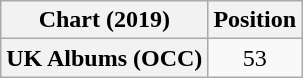<table class="wikitable plainrowheaders">
<tr>
<th>Chart (2019)</th>
<th>Position</th>
</tr>
<tr>
<th scope="row">UK Albums (OCC)</th>
<td align="center">53</td>
</tr>
</table>
